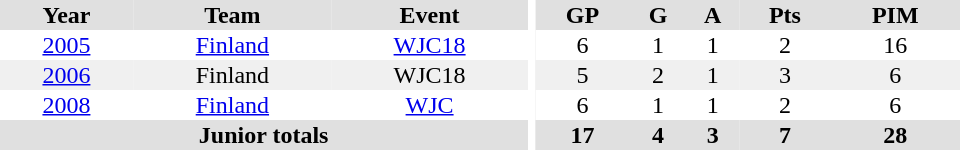<table border="0" cellpadding="1" cellspacing="0" ID="Table3" style="text-align:center; width:40em">
<tr ALIGN="center" bgcolor="#e0e0e0">
<th>Year</th>
<th>Team</th>
<th>Event</th>
<th rowspan="99" bgcolor="#ffffff"></th>
<th>GP</th>
<th>G</th>
<th>A</th>
<th>Pts</th>
<th>PIM</th>
</tr>
<tr>
<td><a href='#'>2005</a></td>
<td><a href='#'>Finland</a></td>
<td><a href='#'>WJC18</a></td>
<td>6</td>
<td>1</td>
<td>1</td>
<td>2</td>
<td>16</td>
</tr>
<tr bgcolor="#f0f0f0">
<td><a href='#'>2006</a></td>
<td>Finland</td>
<td>WJC18</td>
<td>5</td>
<td>2</td>
<td>1</td>
<td>3</td>
<td>6</td>
</tr>
<tr>
<td><a href='#'>2008</a></td>
<td><a href='#'>Finland</a></td>
<td><a href='#'>WJC</a></td>
<td>6</td>
<td>1</td>
<td>1</td>
<td>2</td>
<td>6</td>
</tr>
<tr bgcolor="#e0e0e0">
<th colspan="3">Junior totals</th>
<th>17</th>
<th>4</th>
<th>3</th>
<th>7</th>
<th>28</th>
</tr>
</table>
